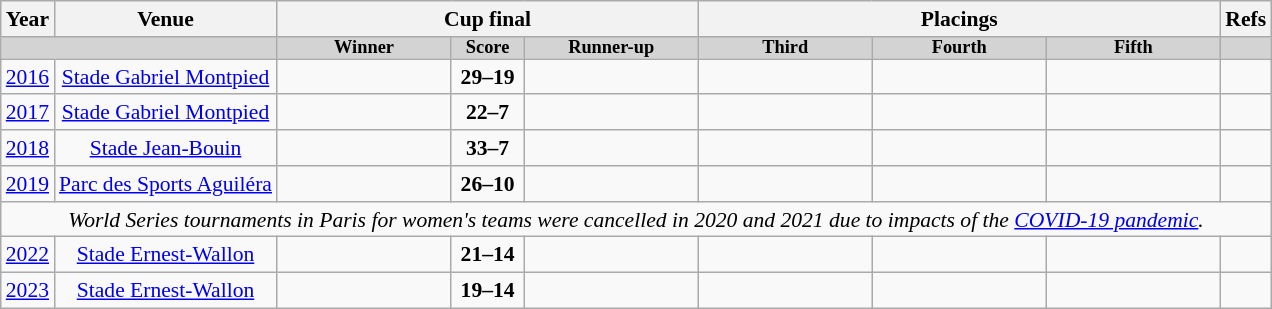<table class="wikitable" style="font-size:90%; text-align: center;">
<tr>
<th>Year</th>
<th>Venue</th>
<th colspan=3>Cup final</th>
<th colspan=3>Placings</th>
<th>Refs</th>
</tr>
<tr bgcolor=lightgrey style="line-height:9px; font-size:85%; padding:0px;">
<td style="border-right:0px;"></td>
<td style="border-left:0px;"></td>
<td style="width:9em; font-weight:bold;">Winner</td>
<td style="width:3.5em;font-weight:bold;">Score</td>
<td style="width:9em; font-weight:bold;">Runner-up</td>
<td style="width:9em; font-weight:bold;">Third</td>
<td style="width:9em; font-weight:bold;">Fourth</td>
<td style="width:9em; font-weight:bold;">Fifth</td>
<td></td>
</tr>
<tr>
<td><a href='#'>2016</a></td>
<td><a href='#'>Stade Gabriel Montpied</a></td>
<td><strong></strong></td>
<td><strong>29–19</strong></td>
<td></td>
<td></td>
<td></td>
<td></td>
<td></td>
</tr>
<tr>
<td><a href='#'>2017</a></td>
<td><a href='#'>Stade Gabriel Montpied</a></td>
<td><strong></strong></td>
<td><strong>22–7</strong></td>
<td></td>
<td></td>
<td></td>
<td></td>
<td></td>
</tr>
<tr>
<td><a href='#'>2018</a></td>
<td><a href='#'>Stade Jean-Bouin</a></td>
<td><strong></strong></td>
<td><strong>33–7</strong></td>
<td></td>
<td></td>
<td></td>
<td></td>
<td></td>
</tr>
<tr>
<td><a href='#'>2019</a></td>
<td><a href='#'>Parc des Sports Aguiléra</a></td>
<td><strong></strong></td>
<td><strong>26–10</strong></td>
<td></td>
<td></td>
<td></td>
<td></td>
<td></td>
</tr>
<tr>
<td colspan=9><em>World Series tournaments in Paris for women's teams were cancelled in 2020 and 2021 due to impacts of the <a href='#'>COVID-19 pandemic</a>.</em></td>
</tr>
<tr>
<td><a href='#'>2022</a></td>
<td><a href='#'>Stade Ernest-Wallon</a></td>
<td><strong></strong></td>
<td><strong>21–14</strong></td>
<td></td>
<td></td>
<td></td>
<td></td>
<td></td>
</tr>
<tr>
<td><a href='#'>2023</a></td>
<td><a href='#'>Stade Ernest-Wallon</a></td>
<td><strong></strong></td>
<td><strong>19–14</strong></td>
<td></td>
<td></td>
<td></td>
<td></td>
<td></td>
</tr>
</table>
